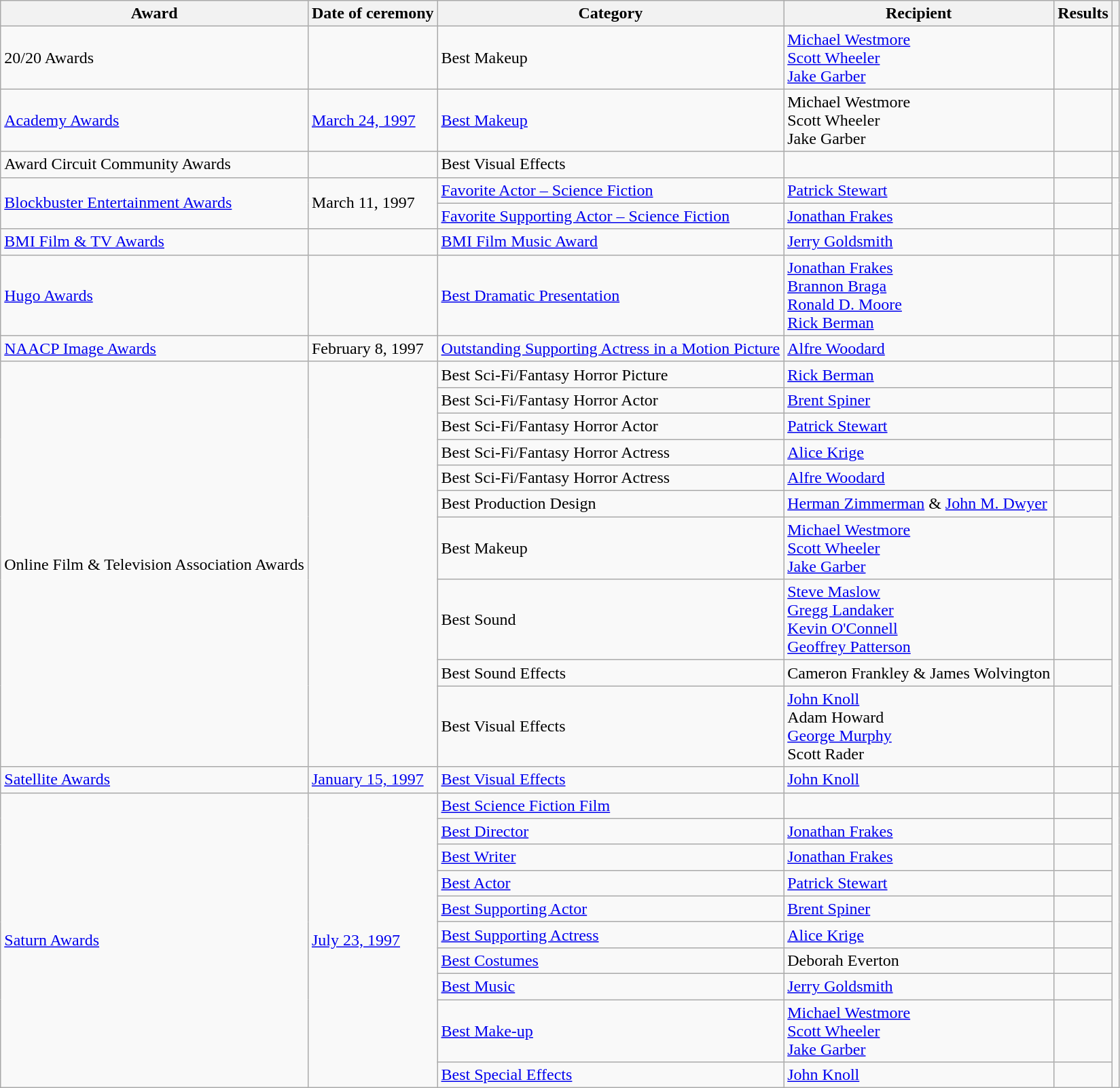<table class="wikitable">
<tr>
<th>Award</th>
<th>Date of ceremony</th>
<th>Category</th>
<th>Recipient</th>
<th>Results</th>
<th class="unsortable"></th>
</tr>
<tr>
<td>20/20 Awards</td>
<td></td>
<td>Best Makeup</td>
<td><a href='#'>Michael Westmore</a><br><a href='#'>Scott Wheeler</a><br><a href='#'>Jake Garber</a></td>
<td></td>
<td></td>
</tr>
<tr>
<td><a href='#'>Academy Awards</a></td>
<td><a href='#'>March 24, 1997</a></td>
<td><a href='#'>Best Makeup</a></td>
<td>Michael Westmore<br>Scott Wheeler<br>Jake Garber</td>
<td></td>
<td></td>
</tr>
<tr>
<td>Award Circuit Community Awards</td>
<td></td>
<td>Best Visual Effects</td>
<td></td>
<td></td>
<td></td>
</tr>
<tr>
<td rowspan="2"><a href='#'>Blockbuster Entertainment Awards</a></td>
<td rowspan="2">March 11, 1997</td>
<td><a href='#'>Favorite Actor – Science Fiction</a></td>
<td><a href='#'>Patrick Stewart</a></td>
<td></td>
<td rowspan="2"></td>
</tr>
<tr>
<td><a href='#'>Favorite Supporting Actor – Science Fiction</a></td>
<td><a href='#'>Jonathan Frakes</a></td>
<td></td>
</tr>
<tr>
<td><a href='#'>BMI Film & TV Awards</a></td>
<td></td>
<td><a href='#'>BMI Film Music Award</a></td>
<td><a href='#'>Jerry Goldsmith</a></td>
<td></td>
<td></td>
</tr>
<tr>
<td><a href='#'>Hugo Awards</a></td>
<td></td>
<td><a href='#'>Best Dramatic Presentation</a></td>
<td><a href='#'>Jonathan Frakes</a><br><a href='#'>Brannon Braga</a><br><a href='#'>Ronald D. Moore</a><br><a href='#'>Rick Berman</a></td>
<td></td>
<td></td>
</tr>
<tr>
<td><a href='#'>NAACP Image Awards</a></td>
<td>February 8, 1997</td>
<td><a href='#'>Outstanding Supporting Actress in a Motion Picture</a></td>
<td><a href='#'>Alfre Woodard</a></td>
<td></td>
<td></td>
</tr>
<tr>
<td rowspan="10">Online Film & Television Association Awards</td>
<td rowspan="10"></td>
<td>Best Sci-Fi/Fantasy Horror Picture</td>
<td><a href='#'>Rick Berman</a></td>
<td></td>
<td rowspan="10"></td>
</tr>
<tr>
<td>Best Sci-Fi/Fantasy Horror Actor</td>
<td><a href='#'>Brent Spiner</a></td>
<td></td>
</tr>
<tr>
<td>Best Sci-Fi/Fantasy Horror Actor</td>
<td><a href='#'>Patrick Stewart</a></td>
<td></td>
</tr>
<tr>
<td>Best Sci-Fi/Fantasy Horror Actress</td>
<td><a href='#'>Alice Krige</a></td>
<td></td>
</tr>
<tr>
<td>Best Sci-Fi/Fantasy Horror Actress</td>
<td><a href='#'>Alfre Woodard</a></td>
<td></td>
</tr>
<tr>
<td>Best Production Design</td>
<td><a href='#'>Herman Zimmerman</a> & <a href='#'>John M. Dwyer</a></td>
<td></td>
</tr>
<tr>
<td>Best Makeup</td>
<td><a href='#'>Michael Westmore</a><br><a href='#'>Scott Wheeler</a><br><a href='#'>Jake Garber</a></td>
<td></td>
</tr>
<tr>
<td>Best Sound</td>
<td><a href='#'>Steve Maslow</a><br><a href='#'>Gregg Landaker</a><br><a href='#'>Kevin O'Connell</a><br><a href='#'>Geoffrey Patterson</a></td>
<td></td>
</tr>
<tr>
<td>Best Sound Effects</td>
<td>Cameron Frankley & James Wolvington</td>
<td></td>
</tr>
<tr>
<td>Best Visual Effects</td>
<td><a href='#'>John Knoll</a><br>Adam Howard<br><a href='#'>George Murphy</a><br>Scott Rader</td>
<td></td>
</tr>
<tr>
<td><a href='#'>Satellite Awards</a></td>
<td><a href='#'>January 15, 1997</a></td>
<td><a href='#'>Best Visual Effects</a></td>
<td><a href='#'>John Knoll</a></td>
<td></td>
<td></td>
</tr>
<tr>
<td rowspan="10"><a href='#'>Saturn Awards</a></td>
<td rowspan="10"><a href='#'>July 23, 1997</a></td>
<td><a href='#'>Best Science Fiction Film</a></td>
<td></td>
<td></td>
<td rowspan="10"></td>
</tr>
<tr>
<td><a href='#'>Best Director</a></td>
<td><a href='#'>Jonathan Frakes</a></td>
<td></td>
</tr>
<tr>
<td><a href='#'>Best Writer</a></td>
<td><a href='#'>Jonathan Frakes</a></td>
<td></td>
</tr>
<tr>
<td><a href='#'>Best Actor</a></td>
<td><a href='#'>Patrick Stewart</a></td>
<td></td>
</tr>
<tr>
<td><a href='#'>Best Supporting Actor</a></td>
<td><a href='#'>Brent Spiner</a></td>
<td></td>
</tr>
<tr>
<td><a href='#'>Best Supporting Actress</a></td>
<td><a href='#'>Alice Krige</a></td>
<td></td>
</tr>
<tr>
<td><a href='#'>Best Costumes</a></td>
<td>Deborah Everton</td>
<td></td>
</tr>
<tr>
<td><a href='#'>Best Music</a></td>
<td><a href='#'>Jerry Goldsmith</a></td>
<td></td>
</tr>
<tr>
<td><a href='#'>Best Make-up</a></td>
<td><a href='#'>Michael Westmore</a><br><a href='#'>Scott Wheeler</a><br><a href='#'>Jake Garber</a></td>
<td></td>
</tr>
<tr>
<td><a href='#'>Best Special Effects</a></td>
<td><a href='#'>John Knoll</a></td>
<td></td>
</tr>
</table>
